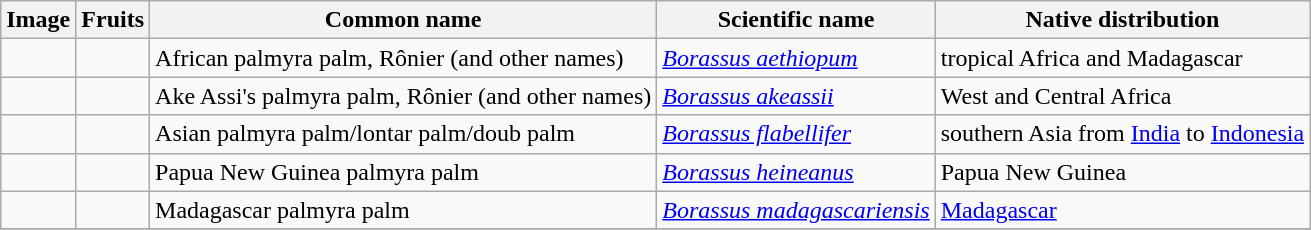<table class="wikitable">
<tr>
<th>Image</th>
<th>Fruits</th>
<th>Common name</th>
<th>Scientific name</th>
<th>Native distribution</th>
</tr>
<tr>
<td></td>
<td></td>
<td>African palmyra palm, Rônier (and other names)</td>
<td><em><a href='#'>Borassus aethiopum</a></em></td>
<td>tropical Africa and Madagascar</td>
</tr>
<tr>
<td></td>
<td></td>
<td>Ake Assi's palmyra palm, Rônier (and other names)</td>
<td><em><a href='#'>Borassus akeassii</a></em></td>
<td>West and Central Africa</td>
</tr>
<tr>
<td></td>
<td></td>
<td>Asian palmyra palm/lontar palm/doub palm</td>
<td><em><a href='#'>Borassus flabellifer</a></em></td>
<td>southern Asia from <a href='#'>India</a> to <a href='#'>Indonesia</a></td>
</tr>
<tr>
<td></td>
<td></td>
<td>Papua New Guinea palmyra palm</td>
<td><em><a href='#'>Borassus heineanus</a></em></td>
<td>Papua New Guinea</td>
</tr>
<tr>
<td></td>
<td></td>
<td>Madagascar palmyra palm</td>
<td><em><a href='#'>Borassus madagascariensis</a></em></td>
<td><a href='#'>Madagascar</a></td>
</tr>
<tr>
</tr>
</table>
